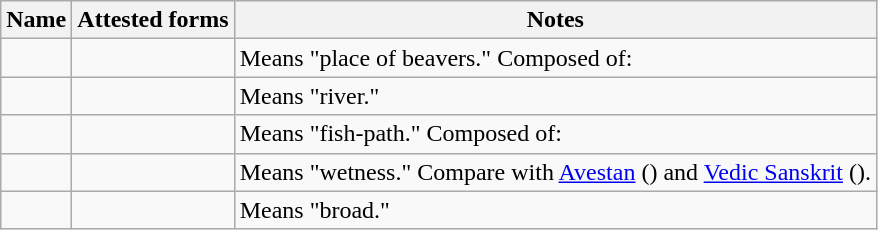<table class="wikitable">
<tr>
<th>Name</th>
<th>Attested forms</th>
<th>Notes</th>
</tr>
<tr>
<td><a href='#'></a></td>
<td></td>
<td>Means "place of beavers." Composed of:<br></td>
</tr>
<tr>
<td></td>
<td></td>
<td>Means "river."</td>
</tr>
<tr>
<td></td>
<td></td>
<td>Means "fish-path." Composed of:<br></td>
</tr>
<tr>
<td><a href='#'></a></td>
<td></td>
<td>Means "wetness." Compare with <a href='#'>Avestan</a>  () and <a href='#'>Vedic Sanskrit</a>  ().</td>
</tr>
<tr>
<td><a href='#'></a></td>
<td></td>
<td>Means "broad."</td>
</tr>
</table>
